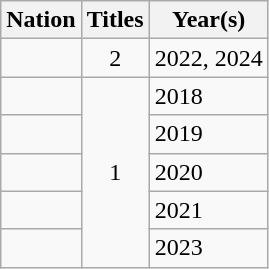<table class="wikitable" style="text-align:left;">
<tr>
<th>Nation</th>
<th>Titles</th>
<th>Year(s)</th>
</tr>
<tr>
<td></td>
<td rowspan=1 align=center>2</td>
<td>2022, 2024</td>
</tr>
<tr>
<td></td>
<td rowspan=5 align=center>1</td>
<td>2018</td>
</tr>
<tr>
<td></td>
<td>2019</td>
</tr>
<tr>
<td></td>
<td>2020</td>
</tr>
<tr>
<td></td>
<td>2021</td>
</tr>
<tr>
<td></td>
<td>2023</td>
</tr>
</table>
